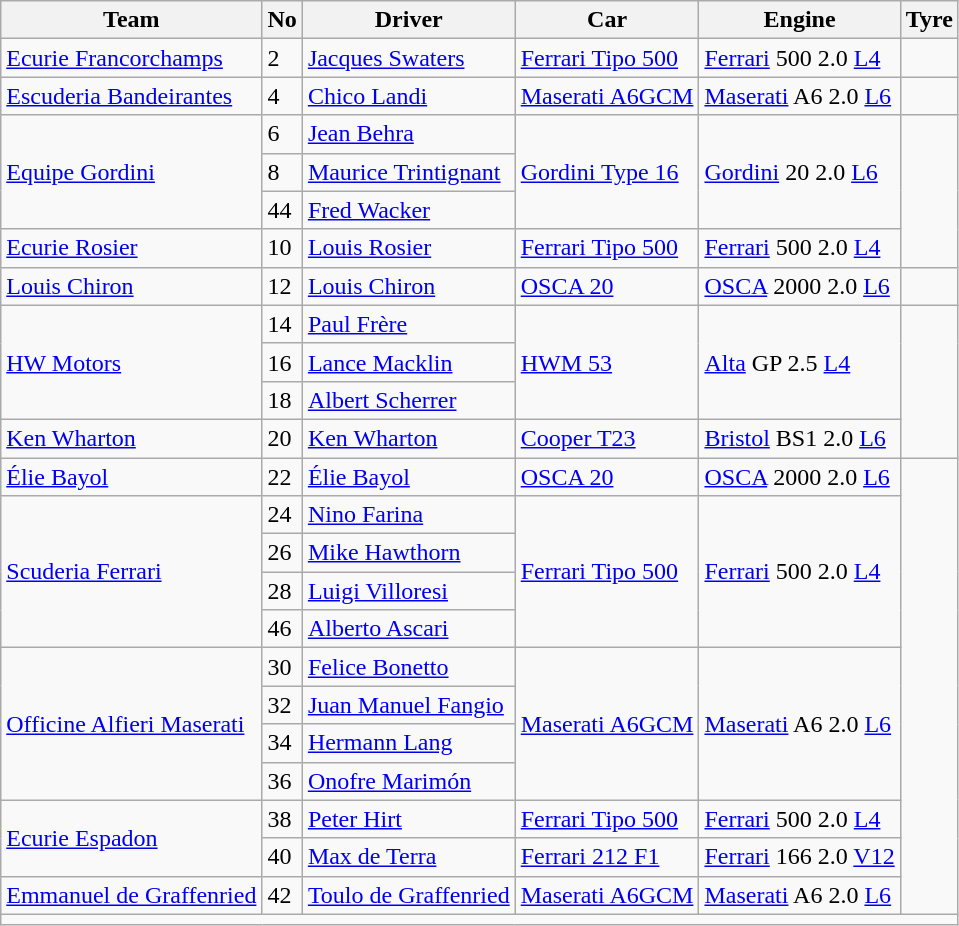<table class="wikitable">
<tr>
<th>Team</th>
<th>No</th>
<th>Driver</th>
<th>Car</th>
<th>Engine</th>
<th>Tyre</th>
</tr>
<tr>
<td> <a href='#'>Ecurie Francorchamps</a></td>
<td>2</td>
<td> <a href='#'>Jacques Swaters</a></td>
<td><a href='#'>Ferrari Tipo 500</a></td>
<td><a href='#'>Ferrari</a> 500 2.0 <a href='#'>L4</a></td>
<td></td>
</tr>
<tr>
<td> <a href='#'>Escuderia Bandeirantes</a></td>
<td>4</td>
<td> <a href='#'>Chico Landi</a></td>
<td><a href='#'>Maserati A6GCM</a></td>
<td><a href='#'>Maserati</a> A6 2.0 <a href='#'>L6</a></td>
<td></td>
</tr>
<tr>
<td rowspan="3"> <a href='#'>Equipe Gordini</a></td>
<td>6</td>
<td> <a href='#'>Jean Behra</a></td>
<td rowspan="3"><a href='#'>Gordini Type 16</a></td>
<td rowspan="3"><a href='#'>Gordini</a> 20 2.0 <a href='#'>L6</a></td>
<td rowspan="4"></td>
</tr>
<tr>
<td>8</td>
<td> <a href='#'>Maurice Trintignant</a></td>
</tr>
<tr>
<td>44</td>
<td> <a href='#'>Fred Wacker</a></td>
</tr>
<tr>
<td> <a href='#'>Ecurie Rosier</a></td>
<td>10</td>
<td> <a href='#'>Louis Rosier</a></td>
<td><a href='#'>Ferrari Tipo 500</a></td>
<td><a href='#'>Ferrari</a> 500 2.0 <a href='#'>L4</a></td>
</tr>
<tr>
<td> <a href='#'>Louis Chiron</a></td>
<td>12</td>
<td> <a href='#'>Louis Chiron</a></td>
<td><a href='#'>OSCA 20</a></td>
<td><a href='#'>OSCA</a> 2000 2.0 <a href='#'>L6</a></td>
<td></td>
</tr>
<tr>
<td rowspan="3"> <a href='#'>HW Motors</a></td>
<td>14</td>
<td> <a href='#'>Paul Frère</a></td>
<td rowspan="3"><a href='#'>HWM 53</a></td>
<td rowspan="3"><a href='#'>Alta</a> GP 2.5 <a href='#'>L4</a></td>
<td rowspan="4"></td>
</tr>
<tr>
<td>16</td>
<td> <a href='#'>Lance Macklin</a></td>
</tr>
<tr>
<td>18</td>
<td> <a href='#'>Albert Scherrer</a></td>
</tr>
<tr>
<td> <a href='#'>Ken Wharton</a></td>
<td>20</td>
<td> <a href='#'>Ken Wharton</a></td>
<td><a href='#'>Cooper T23</a></td>
<td><a href='#'>Bristol</a> BS1 2.0 <a href='#'>L6</a></td>
</tr>
<tr>
<td> <a href='#'>Élie Bayol</a></td>
<td>22</td>
<td> <a href='#'>Élie Bayol</a></td>
<td><a href='#'>OSCA 20</a></td>
<td><a href='#'>OSCA</a> 2000 2.0 <a href='#'>L6</a></td>
<td rowspan="12"></td>
</tr>
<tr>
<td rowspan="4"> <a href='#'>Scuderia Ferrari</a></td>
<td>24</td>
<td> <a href='#'>Nino Farina</a></td>
<td rowspan="4"><a href='#'>Ferrari Tipo 500</a></td>
<td rowspan="4"><a href='#'>Ferrari</a> 500 2.0 <a href='#'>L4</a></td>
</tr>
<tr>
<td>26</td>
<td> <a href='#'>Mike Hawthorn</a></td>
</tr>
<tr>
<td>28</td>
<td> <a href='#'>Luigi Villoresi</a></td>
</tr>
<tr>
<td>46</td>
<td> <a href='#'>Alberto Ascari</a></td>
</tr>
<tr>
<td rowspan="4"> <a href='#'>Officine Alfieri Maserati</a></td>
<td>30</td>
<td> <a href='#'>Felice Bonetto</a></td>
<td rowspan="4"><a href='#'>Maserati A6GCM</a></td>
<td rowspan="4"><a href='#'>Maserati</a> A6 2.0 <a href='#'>L6</a></td>
</tr>
<tr>
<td>32</td>
<td> <a href='#'>Juan Manuel Fangio</a></td>
</tr>
<tr>
<td>34</td>
<td> <a href='#'>Hermann Lang</a></td>
</tr>
<tr>
<td>36</td>
<td> <a href='#'>Onofre Marimón</a></td>
</tr>
<tr>
<td rowspan="2"> <a href='#'>Ecurie Espadon</a></td>
<td>38</td>
<td> <a href='#'>Peter Hirt</a></td>
<td><a href='#'>Ferrari Tipo 500</a></td>
<td><a href='#'>Ferrari</a> 500 2.0 <a href='#'>L4</a></td>
</tr>
<tr>
<td>40</td>
<td> <a href='#'>Max de Terra</a></td>
<td><a href='#'>Ferrari 212 F1</a></td>
<td><a href='#'>Ferrari</a> 166 2.0 <a href='#'>V12</a></td>
</tr>
<tr>
<td> <a href='#'>Emmanuel de Graffenried</a></td>
<td>42</td>
<td> <a href='#'>Toulo de Graffenried</a></td>
<td><a href='#'>Maserati A6GCM</a></td>
<td><a href='#'>Maserati</a> A6 2.0 <a href='#'>L6</a></td>
</tr>
<tr>
<td colspan=6></td>
</tr>
</table>
